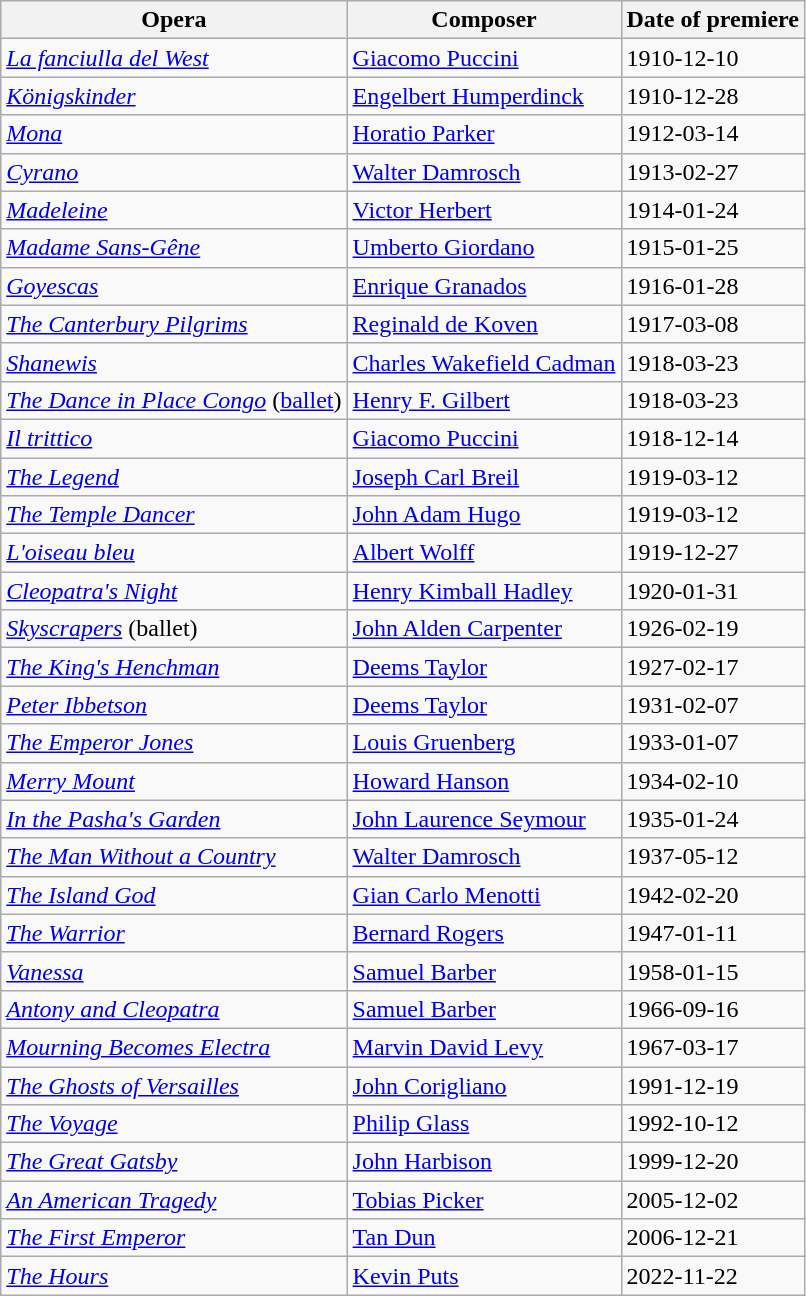<table class="wikitable sortable">
<tr>
<th>Opera</th>
<th>Composer</th>
<th>Date of premiere</th>
</tr>
<tr>
<td><em><a href='#'>La fanciulla del West</a></em></td>
<td><a href='#'>Giacomo Puccini</a></td>
<td>1910-12-10</td>
</tr>
<tr>
<td><em><a href='#'>Königskinder</a></em></td>
<td><a href='#'>Engelbert Humperdinck</a></td>
<td>1910-12-28</td>
</tr>
<tr>
<td><em><a href='#'>Mona</a></em></td>
<td><a href='#'>Horatio Parker</a></td>
<td>1912-03-14</td>
</tr>
<tr>
<td><em><a href='#'>Cyrano</a></em></td>
<td><a href='#'>Walter Damrosch</a></td>
<td>1913-02-27</td>
</tr>
<tr>
<td><em><a href='#'>Madeleine</a></em></td>
<td><a href='#'>Victor Herbert</a></td>
<td>1914-01-24</td>
</tr>
<tr>
<td><em><a href='#'>Madame Sans-Gêne</a></em></td>
<td><a href='#'>Umberto Giordano</a></td>
<td>1915-01-25</td>
</tr>
<tr>
<td><em><a href='#'>Goyescas</a></em></td>
<td><a href='#'>Enrique Granados</a></td>
<td>1916-01-28</td>
</tr>
<tr>
<td><em><a href='#'>The Canterbury Pilgrims</a></em></td>
<td><a href='#'>Reginald de Koven</a></td>
<td>1917-03-08</td>
</tr>
<tr>
<td><em><a href='#'>Shanewis</a></em></td>
<td><a href='#'>Charles Wakefield Cadman</a></td>
<td>1918-03-23</td>
</tr>
<tr>
<td><em><a href='#'>The Dance in Place Congo</a></em> (<a href='#'>ballet</a>)</td>
<td><a href='#'>Henry F. Gilbert</a></td>
<td>1918-03-23</td>
</tr>
<tr>
<td><em><a href='#'>Il trittico</a></em></td>
<td><a href='#'>Giacomo Puccini</a></td>
<td>1918-12-14</td>
</tr>
<tr>
<td><em><a href='#'>The Legend</a></em></td>
<td><a href='#'>Joseph Carl Breil</a></td>
<td>1919-03-12</td>
</tr>
<tr>
<td><em><a href='#'>The Temple Dancer</a></em></td>
<td><a href='#'>John Adam Hugo</a></td>
<td>1919-03-12</td>
</tr>
<tr>
<td><em><a href='#'>L'oiseau bleu</a></em></td>
<td><a href='#'>Albert Wolff</a></td>
<td>1919-12-27</td>
</tr>
<tr>
<td><em><a href='#'>Cleopatra's Night</a></em></td>
<td><a href='#'>Henry Kimball Hadley</a></td>
<td>1920-01-31</td>
</tr>
<tr>
<td><em><a href='#'>Skyscrapers</a></em> (ballet)</td>
<td><a href='#'>John Alden Carpenter</a></td>
<td>1926-02-19</td>
</tr>
<tr>
<td><em><a href='#'>The King's Henchman</a></em></td>
<td><a href='#'>Deems Taylor</a></td>
<td>1927-02-17</td>
</tr>
<tr>
<td><em><a href='#'>Peter Ibbetson</a></em></td>
<td><a href='#'>Deems Taylor</a></td>
<td>1931-02-07</td>
</tr>
<tr>
<td><em><a href='#'>The Emperor Jones</a></em></td>
<td><a href='#'>Louis Gruenberg</a></td>
<td>1933-01-07</td>
</tr>
<tr>
<td><em><a href='#'>Merry Mount</a></em></td>
<td><a href='#'>Howard Hanson</a></td>
<td>1934-02-10</td>
</tr>
<tr>
<td><em><a href='#'>In the Pasha's Garden</a></em></td>
<td><a href='#'>John Laurence Seymour</a></td>
<td>1935-01-24</td>
</tr>
<tr>
<td><em><a href='#'>The Man Without a Country</a></em></td>
<td><a href='#'>Walter Damrosch</a></td>
<td>1937-05-12</td>
</tr>
<tr>
<td><em><a href='#'>The Island God</a></em></td>
<td><a href='#'>Gian Carlo Menotti</a></td>
<td>1942-02-20</td>
</tr>
<tr>
<td><em><a href='#'>The Warrior</a></em></td>
<td><a href='#'>Bernard Rogers</a></td>
<td>1947-01-11</td>
</tr>
<tr>
<td><em><a href='#'>Vanessa</a></em></td>
<td><a href='#'>Samuel Barber</a></td>
<td>1958-01-15</td>
</tr>
<tr>
<td><em><a href='#'>Antony and Cleopatra</a></em></td>
<td><a href='#'>Samuel Barber</a></td>
<td>1966-09-16</td>
</tr>
<tr>
<td><em><a href='#'>Mourning Becomes Electra</a></em></td>
<td><a href='#'>Marvin David Levy</a></td>
<td>1967-03-17</td>
</tr>
<tr>
<td><em><a href='#'>The Ghosts of Versailles</a></em></td>
<td><a href='#'>John Corigliano</a></td>
<td>1991-12-19</td>
</tr>
<tr>
<td><em><a href='#'>The Voyage</a></em></td>
<td><a href='#'>Philip Glass</a></td>
<td>1992-10-12</td>
</tr>
<tr>
<td><em><a href='#'>The Great Gatsby</a></em></td>
<td><a href='#'>John Harbison</a></td>
<td>1999-12-20</td>
</tr>
<tr>
<td><em><a href='#'>An American Tragedy</a></em></td>
<td><a href='#'>Tobias Picker</a></td>
<td>2005-12-02</td>
</tr>
<tr>
<td><em><a href='#'>The First Emperor</a></em></td>
<td><a href='#'>Tan Dun</a></td>
<td>2006-12-21</td>
</tr>
<tr>
<td><em><a href='#'>The Hours</a></em></td>
<td><a href='#'>Kevin Puts</a></td>
<td>2022-11-22</td>
</tr>
</table>
